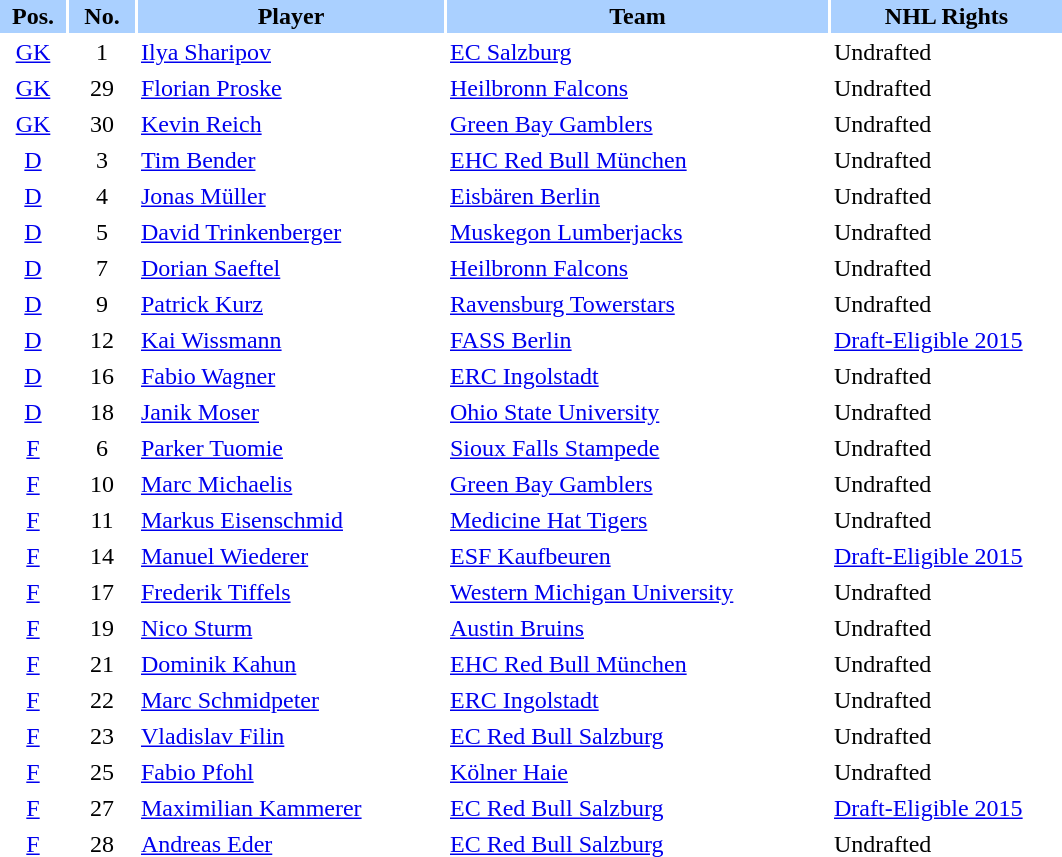<table border="0" cellspacing="2" cellpadding="2">
<tr bgcolor=AAD0FF>
<th width=40>Pos.</th>
<th width=40>No.</th>
<th width=200>Player</th>
<th width=250>Team</th>
<th width=150>NHL Rights</th>
</tr>
<tr>
<td style="text-align:center;"><a href='#'>GK</a></td>
<td style="text-align:center;">1</td>
<td><a href='#'>Ilya Sharipov</a></td>
<td> <a href='#'>EC Salzburg</a></td>
<td>Undrafted</td>
</tr>
<tr>
<td style="text-align:center;"><a href='#'>GK</a></td>
<td style="text-align:center;">29</td>
<td><a href='#'>Florian Proske</a></td>
<td> <a href='#'>Heilbronn Falcons</a></td>
<td>Undrafted</td>
</tr>
<tr>
<td style="text-align:center;"><a href='#'>GK</a></td>
<td style="text-align:center;">30</td>
<td><a href='#'>Kevin Reich</a></td>
<td> <a href='#'>Green Bay Gamblers</a></td>
<td>Undrafted</td>
</tr>
<tr>
<td style="text-align:center;"><a href='#'>D</a></td>
<td style="text-align:center;">3</td>
<td><a href='#'>Tim Bender</a></td>
<td> <a href='#'>EHC Red Bull München</a></td>
<td>Undrafted</td>
</tr>
<tr>
<td style="text-align:center;"><a href='#'>D</a></td>
<td style="text-align:center;">4</td>
<td><a href='#'>Jonas Müller</a></td>
<td> <a href='#'>Eisbären Berlin</a></td>
<td>Undrafted</td>
</tr>
<tr>
<td style="text-align:center;"><a href='#'>D</a></td>
<td style="text-align:center;">5</td>
<td><a href='#'>David Trinkenberger</a></td>
<td> <a href='#'>Muskegon Lumberjacks</a></td>
<td>Undrafted</td>
</tr>
<tr>
<td style="text-align:center;"><a href='#'>D</a></td>
<td style="text-align:center;">7</td>
<td><a href='#'>Dorian Saeftel</a></td>
<td> <a href='#'>Heilbronn Falcons</a></td>
<td>Undrafted</td>
</tr>
<tr>
<td style="text-align:center;"><a href='#'>D</a></td>
<td style="text-align:center;">9</td>
<td><a href='#'>Patrick Kurz</a></td>
<td> <a href='#'>Ravensburg Towerstars</a></td>
<td>Undrafted</td>
</tr>
<tr>
<td style="text-align:center;"><a href='#'>D</a></td>
<td style="text-align:center;">12</td>
<td><a href='#'>Kai Wissmann</a></td>
<td> <a href='#'>FASS Berlin</a></td>
<td><a href='#'>Draft-Eligible 2015</a></td>
</tr>
<tr>
<td style="text-align:center;"><a href='#'>D</a></td>
<td style="text-align:center;">16</td>
<td><a href='#'>Fabio Wagner</a></td>
<td> <a href='#'>ERC Ingolstadt</a></td>
<td>Undrafted</td>
</tr>
<tr>
<td style="text-align:center;"><a href='#'>D</a></td>
<td style="text-align:center;">18</td>
<td><a href='#'>Janik Moser</a></td>
<td> <a href='#'>Ohio State University</a></td>
<td>Undrafted</td>
</tr>
<tr>
<td style="text-align:center;"><a href='#'>F</a></td>
<td style="text-align:center;">6</td>
<td><a href='#'>Parker Tuomie</a></td>
<td> <a href='#'>Sioux Falls Stampede</a></td>
<td>Undrafted</td>
</tr>
<tr>
<td style="text-align:center;"><a href='#'>F</a></td>
<td style="text-align:center;">10</td>
<td><a href='#'>Marc Michaelis</a></td>
<td> <a href='#'>Green Bay Gamblers</a></td>
<td>Undrafted</td>
</tr>
<tr>
<td style="text-align:center;"><a href='#'>F</a></td>
<td style="text-align:center;">11</td>
<td><a href='#'>Markus Eisenschmid</a></td>
<td> <a href='#'>Medicine Hat Tigers</a></td>
<td>Undrafted</td>
</tr>
<tr>
<td style="text-align:center;"><a href='#'>F</a></td>
<td style="text-align:center;">14</td>
<td><a href='#'>Manuel Wiederer</a></td>
<td> <a href='#'>ESF Kaufbeuren</a></td>
<td><a href='#'>Draft-Eligible 2015</a></td>
</tr>
<tr>
<td style="text-align:center;"><a href='#'>F</a></td>
<td style="text-align:center;">17</td>
<td><a href='#'>Frederik Tiffels</a></td>
<td> <a href='#'>Western Michigan University</a></td>
<td>Undrafted</td>
</tr>
<tr>
<td style="text-align:center;"><a href='#'>F</a></td>
<td style="text-align:center;">19</td>
<td><a href='#'>Nico Sturm</a></td>
<td> <a href='#'>Austin Bruins</a></td>
<td>Undrafted</td>
</tr>
<tr>
<td style="text-align:center;"><a href='#'>F</a></td>
<td style="text-align:center;">21</td>
<td><a href='#'>Dominik Kahun</a></td>
<td> <a href='#'>EHC Red Bull München</a></td>
<td>Undrafted</td>
</tr>
<tr>
<td style="text-align:center;"><a href='#'>F</a></td>
<td style="text-align:center;">22</td>
<td><a href='#'>Marc Schmidpeter</a></td>
<td> <a href='#'>ERC Ingolstadt</a></td>
<td>Undrafted</td>
</tr>
<tr>
<td style="text-align:center;"><a href='#'>F</a></td>
<td style="text-align:center;">23</td>
<td><a href='#'>Vladislav Filin</a></td>
<td> <a href='#'>EC Red Bull Salzburg</a></td>
<td>Undrafted</td>
</tr>
<tr>
<td style="text-align:center;"><a href='#'>F</a></td>
<td style="text-align:center;">25</td>
<td><a href='#'>Fabio Pfohl</a></td>
<td> <a href='#'>Kölner Haie</a></td>
<td>Undrafted</td>
</tr>
<tr>
<td style="text-align:center;"><a href='#'>F</a></td>
<td style="text-align:center;">27</td>
<td><a href='#'>Maximilian Kammerer</a></td>
<td> <a href='#'>EC Red Bull Salzburg</a></td>
<td><a href='#'>Draft-Eligible 2015</a></td>
</tr>
<tr>
<td style="text-align:center;"><a href='#'>F</a></td>
<td style="text-align:center;">28</td>
<td><a href='#'>Andreas Eder</a></td>
<td> <a href='#'>EC Red Bull Salzburg</a></td>
<td>Undrafted</td>
</tr>
</table>
